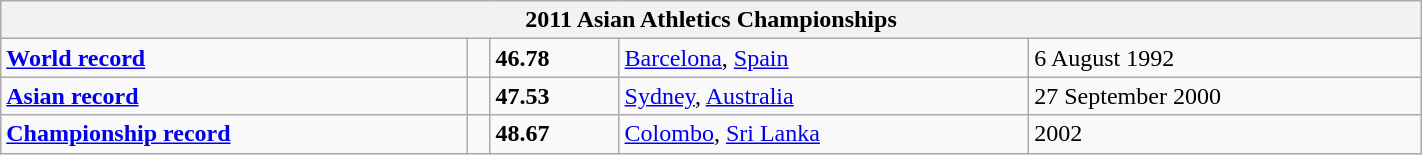<table class="wikitable" width=75%>
<tr>
<th colspan="5">2011 Asian Athletics Championships</th>
</tr>
<tr>
<td><strong><a href='#'>World record</a></strong></td>
<td></td>
<td><strong>46.78</strong></td>
<td><a href='#'>Barcelona</a>, <a href='#'>Spain</a></td>
<td>6 August 1992</td>
</tr>
<tr>
<td><strong><a href='#'>Asian record</a></strong></td>
<td></td>
<td><strong>47.53</strong></td>
<td><a href='#'>Sydney</a>, <a href='#'>Australia</a></td>
<td>27 September 2000</td>
</tr>
<tr>
<td><strong><a href='#'>Championship record</a></strong></td>
<td></td>
<td><strong>48.67</strong></td>
<td><a href='#'>Colombo</a>, <a href='#'>Sri Lanka</a></td>
<td>2002</td>
</tr>
</table>
